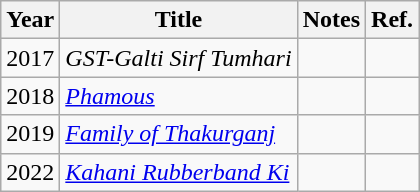<table class="wikitable">
<tr>
<th>Year</th>
<th>Title</th>
<th>Notes</th>
<th>Ref.</th>
</tr>
<tr>
<td>2017</td>
<td><em>GST-Galti Sirf Tumhari</em></td>
<td></td>
<td></td>
</tr>
<tr>
<td>2018</td>
<td><em><a href='#'>Phamous</a></em></td>
<td></td>
<td></td>
</tr>
<tr>
<td>2019</td>
<td><em><a href='#'>Family of Thakurganj </a></em></td>
<td></td>
<td></td>
</tr>
<tr>
<td>2022</td>
<td><em><a href='#'>Kahani Rubberband Ki </a></em></td>
<td></td>
<td></td>
</tr>
</table>
